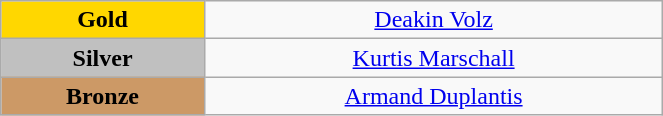<table class="wikitable" style=" text-align:center; " width="35%">
<tr>
<td style="background:gold"><strong>Gold</strong></td>
<td><a href='#'>Deakin Volz</a> <br><small></small></td>
</tr>
<tr>
<td style="background:silver"><strong>Silver</strong></td>
<td><a href='#'>Kurtis Marschall</a><br><small> </small></td>
</tr>
<tr>
<td style="background:#cc9966"><strong>Bronze</strong></td>
<td><a href='#'>Armand Duplantis</a> <br><small></small></td>
</tr>
</table>
